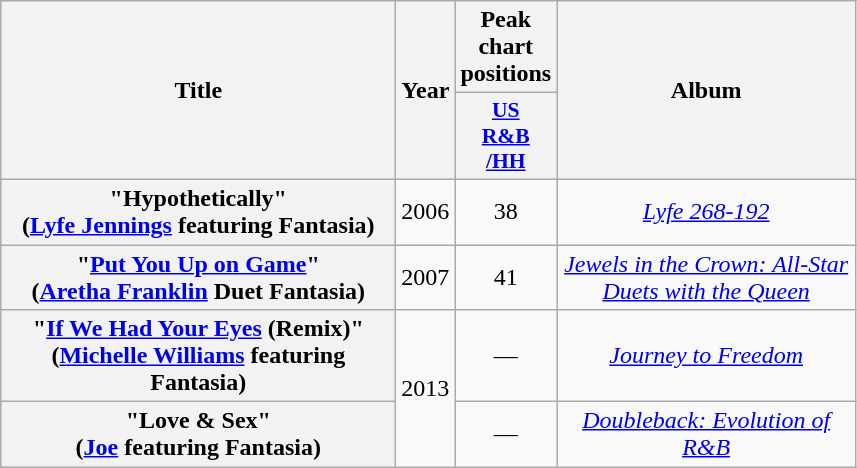<table class="wikitable plainrowheaders" style="text-align:center;">
<tr>
<th scope="col" rowspan="2" style="width:16em;">Title</th>
<th scope="col" rowspan="2">Year</th>
<th scope="col" colspan="1">Peak chart positions</th>
<th scope="col" rowspan="2" style="width:12em;">Album</th>
</tr>
<tr>
<th scope="col" style="width:3em;font-size:90%;"><a href='#'>US<br>R&B<br>/HH</a><br></th>
</tr>
<tr>
<th scope="row">"Hypothetically"<br><span>(<a href='#'>Lyfe Jennings</a> featuring Fantasia)</span></th>
<td>2006</td>
<td>38</td>
<td><em><a href='#'>Lyfe 268-192</a></em></td>
</tr>
<tr>
<th scope="row">"<a href='#'>Put You Up on Game</a>"<br><span>(<a href='#'>Aretha Franklin</a> Duet Fantasia)</span></th>
<td>2007</td>
<td>41</td>
<td><em><a href='#'>Jewels in the Crown: All-Star Duets with the Queen</a></em></td>
</tr>
<tr>
<th scope="row">"<a href='#'>If We Had Your Eyes</a> (Remix)"<br><span>(<a href='#'>Michelle Williams</a> featuring Fantasia)</span></th>
<td rowspan="2">2013</td>
<td>—</td>
<td><em><a href='#'>Journey to Freedom</a></em></td>
</tr>
<tr>
<th scope="row">"Love & Sex"<br><span>(<a href='#'>Joe</a> featuring Fantasia)</span></th>
<td>—</td>
<td><em><a href='#'>Doubleback: Evolution of R&B</a></em></td>
</tr>
</table>
